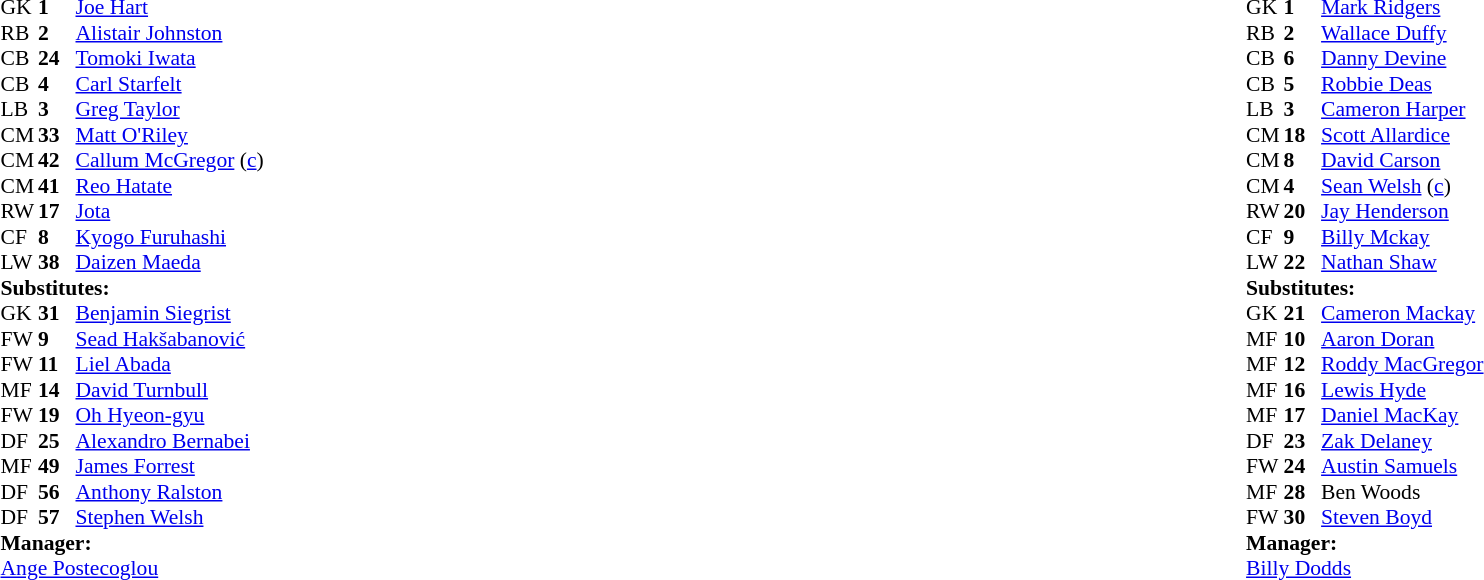<table style="width:100%;">
<tr>
<td style="vertical-align:top; width:40%;"><br><table style="font-size: 90%" cellspacing="0" cellpadding="0">
<tr>
<th width="25"></th>
<th width="25"></th>
</tr>
<tr>
<td>GK</td>
<td><strong>1</strong></td>
<td> <a href='#'>Joe Hart</a></td>
</tr>
<tr>
<td>RB</td>
<td><strong>2</strong></td>
<td> <a href='#'>Alistair Johnston</a></td>
</tr>
<tr>
<td>CB</td>
<td><strong>24</strong></td>
<td> <a href='#'>Tomoki Iwata</a></td>
</tr>
<tr>
<td>CB</td>
<td><strong>4</strong></td>
<td> <a href='#'>Carl Starfelt</a></td>
</tr>
<tr>
<td>LB</td>
<td><strong>3</strong></td>
<td> <a href='#'>Greg Taylor</a></td>
</tr>
<tr>
<td>CM</td>
<td><strong>33</strong></td>
<td> <a href='#'>Matt O'Riley</a></td>
<td></td>
<td></td>
</tr>
<tr>
<td>CM</td>
<td><strong>42</strong></td>
<td> <a href='#'>Callum McGregor</a> (<a href='#'>c</a>)</td>
</tr>
<tr>
<td>CM</td>
<td><strong>41</strong></td>
<td> <a href='#'>Reo Hatate</a></td>
<td></td>
<td></td>
</tr>
<tr>
<td>RW</td>
<td><strong>17</strong></td>
<td> <a href='#'>Jota</a></td>
<td></td>
<td></td>
</tr>
<tr>
<td>CF</td>
<td><strong>8</strong></td>
<td> <a href='#'>Kyogo Furuhashi</a></td>
<td></td>
<td></td>
</tr>
<tr>
<td>LW</td>
<td><strong>38</strong></td>
<td> <a href='#'>Daizen Maeda</a></td>
<td></td>
<td></td>
</tr>
<tr>
<td colspan=4><strong>Substitutes:</strong></td>
</tr>
<tr>
<td>GK</td>
<td><strong>31</strong></td>
<td> <a href='#'>Benjamin Siegrist</a></td>
</tr>
<tr>
<td>FW</td>
<td><strong>9</strong></td>
<td> <a href='#'>Sead Hakšabanović</a></td>
<td></td>
<td></td>
</tr>
<tr>
<td>FW</td>
<td><strong>11</strong></td>
<td> <a href='#'>Liel Abada</a></td>
<td></td>
<td></td>
</tr>
<tr>
<td>MF</td>
<td><strong>14</strong></td>
<td> <a href='#'>David Turnbull</a></td>
<td></td>
<td></td>
</tr>
<tr>
<td>FW</td>
<td><strong>19</strong></td>
<td> <a href='#'>Oh Hyeon-gyu</a></td>
<td></td>
<td></td>
</tr>
<tr>
<td>DF</td>
<td><strong>25</strong></td>
<td> <a href='#'>Alexandro Bernabei</a></td>
</tr>
<tr>
<td>MF</td>
<td><strong>49</strong></td>
<td> <a href='#'>James Forrest</a></td>
<td></td>
<td></td>
</tr>
<tr>
<td>DF</td>
<td><strong>56</strong></td>
<td> <a href='#'>Anthony Ralston</a></td>
</tr>
<tr>
<td>DF</td>
<td><strong>57</strong></td>
<td> <a href='#'>Stephen Welsh</a></td>
</tr>
<tr>
<td colspan=4><strong>Manager:</strong></td>
</tr>
<tr>
<td colspan="4"> <a href='#'>Ange Postecoglou</a></td>
</tr>
</table>
</td>
<td style="vertical-align:top; width:50%;"><br><table style="font-size: 90%;margin:auto;" cellspacing="0" cellpadding="0">
<tr>
<th width="25"></th>
<th width="25"></th>
</tr>
<tr>
<td>GK</td>
<td><strong>1</strong></td>
<td> <a href='#'>Mark Ridgers</a></td>
</tr>
<tr>
<td>RB</td>
<td><strong>2</strong></td>
<td> <a href='#'>Wallace Duffy</a></td>
<td></td>
</tr>
<tr>
<td>CB</td>
<td><strong>6</strong></td>
<td> <a href='#'>Danny Devine</a></td>
<td></td>
<td></td>
</tr>
<tr>
<td>CB</td>
<td><strong>5</strong></td>
<td> <a href='#'>Robbie Deas</a></td>
</tr>
<tr>
<td>LB</td>
<td><strong>3</strong></td>
<td> <a href='#'>Cameron Harper</a></td>
</tr>
<tr>
<td>CM</td>
<td><strong>18</strong></td>
<td> <a href='#'>Scott Allardice</a></td>
<td></td>
<td></td>
</tr>
<tr>
<td>CM</td>
<td><strong>8</strong></td>
<td> <a href='#'>David Carson</a></td>
<td></td>
</tr>
<tr>
<td>CM</td>
<td><strong>4</strong></td>
<td> <a href='#'>Sean Welsh</a> (<a href='#'>c</a>)</td>
</tr>
<tr>
<td>RW</td>
<td><strong>20</strong></td>
<td> <a href='#'>Jay Henderson</a></td>
<td></td>
<td></td>
</tr>
<tr>
<td>CF</td>
<td><strong>9</strong></td>
<td> <a href='#'>Billy Mckay</a></td>
<td></td>
<td></td>
</tr>
<tr>
<td>LW</td>
<td><strong>22</strong></td>
<td> <a href='#'>Nathan Shaw</a></td>
<td></td>
<td></td>
</tr>
<tr>
<td colspan=4><strong>Substitutes:</strong></td>
</tr>
<tr>
<td>GK</td>
<td><strong>21</strong></td>
<td> <a href='#'>Cameron Mackay</a></td>
</tr>
<tr>
<td>MF</td>
<td><strong>10</strong></td>
<td> <a href='#'>Aaron Doran</a></td>
<td></td>
<td></td>
</tr>
<tr>
<td>MF</td>
<td><strong>12</strong></td>
<td> <a href='#'>Roddy MacGregor</a></td>
<td></td>
<td></td>
</tr>
<tr>
<td>MF</td>
<td><strong>16</strong></td>
<td> <a href='#'>Lewis Hyde</a></td>
</tr>
<tr>
<td>MF</td>
<td><strong>17</strong></td>
<td> <a href='#'>Daniel MacKay</a></td>
<td></td>
<td></td>
</tr>
<tr>
<td>DF</td>
<td><strong>23</strong></td>
<td> <a href='#'>Zak Delaney</a></td>
<td></td>
<td></td>
</tr>
<tr>
<td>FW</td>
<td><strong>24</strong></td>
<td> <a href='#'>Austin Samuels</a></td>
<td></td>
<td></td>
</tr>
<tr>
<td>MF</td>
<td><strong>28</strong></td>
<td> Ben Woods</td>
</tr>
<tr>
<td>FW</td>
<td><strong>30</strong></td>
<td> <a href='#'>Steven Boyd</a></td>
</tr>
<tr>
<td colspan=4><strong>Manager:</strong></td>
</tr>
<tr>
<td colspan="4"> <a href='#'>Billy Dodds</a></td>
</tr>
</table>
</td>
</tr>
</table>
